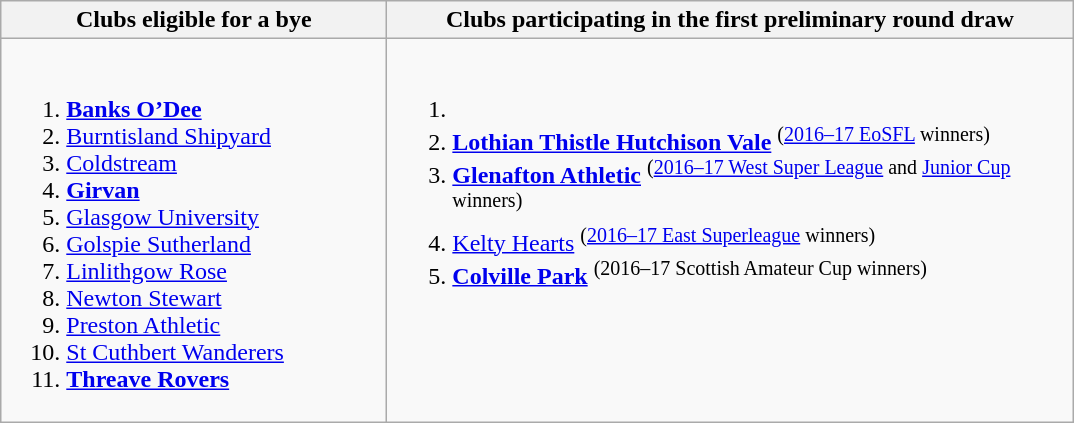<table class="wikitable">
<tr>
<th style="width:250px;">Clubs eligible for a bye</th>
<th style="width:450px;">Clubs participating in the first preliminary round draw</th>
</tr>
<tr>
<td valign=top><br><ol><li><strong><a href='#'>Banks O’Dee</a></strong></li><li><a href='#'>Burntisland Shipyard</a></li><li><a href='#'>Coldstream</a></li><li><strong><a href='#'>Girvan</a></strong></li><li><a href='#'>Glasgow University</a></li><li><a href='#'>Golspie Sutherland</a></li><li><a href='#'>Linlithgow Rose</a></li><li><a href='#'>Newton Stewart</a></li><li><a href='#'>Preston Athletic</a></li><li><a href='#'>St Cuthbert Wanderers</a></li><li><strong><a href='#'>Threave Rovers</a></strong></li></ol></td>
<td valign=top><br><ol><li><li><strong><a href='#'>Lothian Thistle Hutchison Vale</a></strong> <sup>(<a href='#'>2016–17 EoSFL</a> winners)</sup></li></li><li><strong><a href='#'>Glenafton Athletic</a></strong> <sup>(<a href='#'>2016–17 West Super League</a> and <a href='#'>Junior Cup</a> winners)</sup></li><li><a href='#'>Kelty Hearts</a> <sup>(<a href='#'>2016–17 East Superleague</a> winners)</sup></li><li><strong><a href='#'>Colville Park</a></strong> <sup>(2016–17 Scottish Amateur Cup winners)</sup></li></ol></td>
</tr>
</table>
